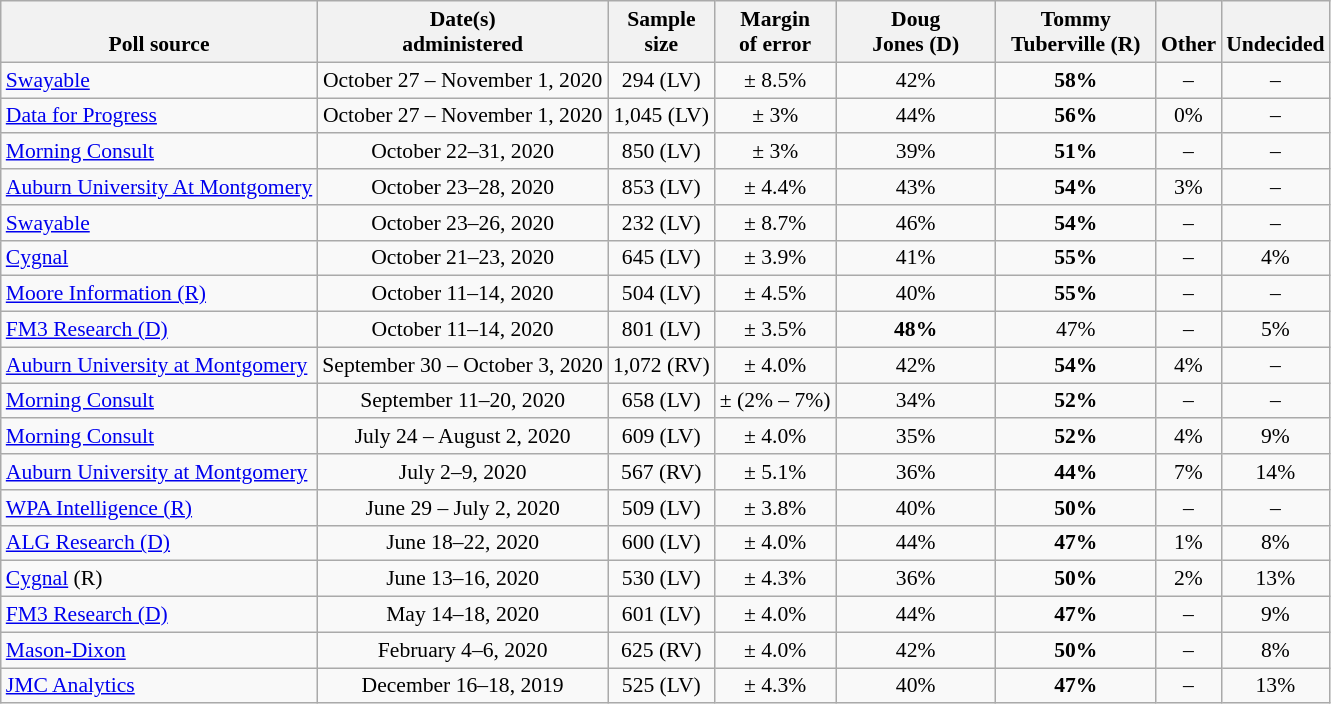<table class="wikitable" style="font-size:90%;text-align:center;">
<tr valign=bottom>
<th>Poll source</th>
<th>Date(s)<br>administered</th>
<th>Sample<br>size</th>
<th>Margin<br>of error</th>
<th style="width:100px;">Doug<br>Jones (D)</th>
<th style="width:100px;">Tommy<br>Tuberville (R)</th>
<th>Other</th>
<th>Undecided</th>
</tr>
<tr>
<td style="text-align:left;"><a href='#'>Swayable</a></td>
<td>October 27 – November 1, 2020</td>
<td>294 (LV)</td>
<td>± 8.5%</td>
<td>42%</td>
<td><strong>58%</strong></td>
<td>–</td>
<td>–</td>
</tr>
<tr>
<td style="text-align:left;"><a href='#'>Data for Progress</a></td>
<td>October 27 – November 1, 2020</td>
<td>1,045 (LV)</td>
<td>± 3%</td>
<td>44%</td>
<td><strong>56%</strong></td>
<td>0%</td>
<td>–</td>
</tr>
<tr>
<td style="text-align:left;"><a href='#'>Morning Consult</a></td>
<td>October 22–31, 2020</td>
<td>850 (LV)</td>
<td>± 3%</td>
<td>39%</td>
<td><strong>51%</strong></td>
<td>–</td>
<td>–</td>
</tr>
<tr>
<td style="text-align:left;"><a href='#'>Auburn University At Montgomery</a></td>
<td>October 23–28, 2020</td>
<td>853 (LV)</td>
<td>± 4.4%</td>
<td>43%</td>
<td><strong>54%</strong></td>
<td>3%</td>
<td>–</td>
</tr>
<tr>
<td style="text-align:left;"><a href='#'>Swayable</a></td>
<td>October 23–26, 2020</td>
<td>232 (LV)</td>
<td>± 8.7%</td>
<td>46%</td>
<td><strong>54%</strong></td>
<td>–</td>
<td>–</td>
</tr>
<tr>
<td style="text-align:left;"><a href='#'>Cygnal</a></td>
<td>October 21–23, 2020</td>
<td>645 (LV)</td>
<td>± 3.9%</td>
<td>41%</td>
<td><strong>55%</strong></td>
<td>–</td>
<td>4%</td>
</tr>
<tr>
<td style="text-align:left;"><a href='#'>Moore Information (R)</a></td>
<td>October 11–14, 2020</td>
<td>504 (LV)</td>
<td>± 4.5%</td>
<td>40%</td>
<td><strong>55%</strong></td>
<td>–</td>
<td>–</td>
</tr>
<tr>
<td style="text-align:left;"><a href='#'>FM3 Research (D)</a></td>
<td>October 11–14, 2020</td>
<td>801 (LV)</td>
<td>± 3.5%</td>
<td><strong>48%</strong></td>
<td>47%</td>
<td>–</td>
<td>5%</td>
</tr>
<tr>
<td style="text-align:left;"><a href='#'>Auburn University at Montgomery</a></td>
<td>September 30 – October 3, 2020</td>
<td>1,072 (RV)</td>
<td>± 4.0%</td>
<td>42%</td>
<td><strong>54%</strong></td>
<td>4%</td>
<td>–</td>
</tr>
<tr>
<td style="text-align:left;"><a href='#'>Morning Consult</a></td>
<td>September 11–20, 2020</td>
<td>658 (LV)</td>
<td>± (2% – 7%)</td>
<td>34%</td>
<td><strong>52%</strong></td>
<td>–</td>
<td>–</td>
</tr>
<tr>
<td style="text-align:left;"><a href='#'>Morning Consult</a></td>
<td>July 24 – August 2, 2020</td>
<td>609 (LV)</td>
<td>± 4.0%</td>
<td>35%</td>
<td><strong>52%</strong></td>
<td>4%</td>
<td>9%</td>
</tr>
<tr>
<td style="text-align:left;"><a href='#'>Auburn University at Montgomery</a></td>
<td>July 2–9, 2020</td>
<td>567 (RV)</td>
<td>± 5.1%</td>
<td>36%</td>
<td><strong>44%</strong></td>
<td>7%</td>
<td>14%</td>
</tr>
<tr>
<td style="text-align:left;"><a href='#'>WPA Intelligence (R)</a></td>
<td>June 29 – July 2, 2020</td>
<td>509 (LV)</td>
<td>± 3.8%</td>
<td>40%</td>
<td><strong>50%</strong></td>
<td>–</td>
<td>–</td>
</tr>
<tr>
<td style="text-align:left;"><a href='#'>ALG Research (D)</a></td>
<td>June 18–22, 2020</td>
<td>600 (LV)</td>
<td>± 4.0%</td>
<td>44%</td>
<td><strong>47%</strong></td>
<td>1%</td>
<td>8%</td>
</tr>
<tr>
<td style="text-align:left;"><a href='#'>Cygnal</a> (R)</td>
<td>June 13–16, 2020</td>
<td>530 (LV)</td>
<td>± 4.3%</td>
<td>36%</td>
<td><strong>50%</strong></td>
<td>2%</td>
<td>13%</td>
</tr>
<tr>
<td style="text-align:left;"><a href='#'>FM3 Research (D)</a></td>
<td>May 14–18, 2020</td>
<td>601 (LV)</td>
<td>± 4.0%</td>
<td>44%</td>
<td><strong>47%</strong></td>
<td>–</td>
<td>9%</td>
</tr>
<tr>
<td style="text-align:left;"><a href='#'>Mason-Dixon</a></td>
<td>February 4–6, 2020</td>
<td>625 (RV)</td>
<td>± 4.0%</td>
<td>42%</td>
<td><strong>50%</strong></td>
<td>–</td>
<td>8%</td>
</tr>
<tr>
<td style="text-align:left;"><a href='#'>JMC Analytics</a></td>
<td>December 16–18, 2019</td>
<td>525 (LV)</td>
<td>± 4.3%</td>
<td>40%</td>
<td><strong>47%</strong></td>
<td>–</td>
<td>13%</td>
</tr>
</table>
